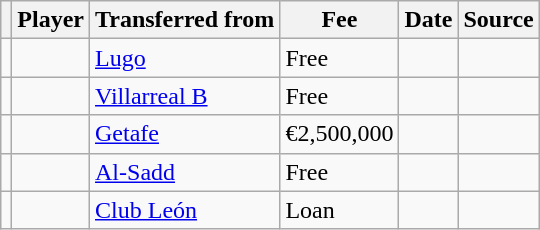<table class="wikitable plainrowheaders sortable">
<tr>
<th></th>
<th scope="col">Player</th>
<th>Transferred from</th>
<th style="width: 65px;">Fee</th>
<th scope="col">Date</th>
<th scope="col">Source</th>
</tr>
<tr>
<td align="center"></td>
<td></td>
<td> <a href='#'>Lugo</a></td>
<td>Free</td>
<td></td>
<td></td>
</tr>
<tr>
<td align="center"></td>
<td></td>
<td> <a href='#'>Villarreal B</a></td>
<td>Free</td>
<td></td>
<td></td>
</tr>
<tr>
<td align="center"></td>
<td></td>
<td> <a href='#'>Getafe</a></td>
<td>€2,500,000</td>
<td></td>
<td></td>
</tr>
<tr>
<td align="center"></td>
<td></td>
<td> <a href='#'>Al-Sadd</a></td>
<td>Free</td>
<td></td>
<td></td>
</tr>
<tr>
<td align="center"></td>
<td></td>
<td> <a href='#'>Club León</a></td>
<td>Loan</td>
<td></td>
<td></td>
</tr>
</table>
